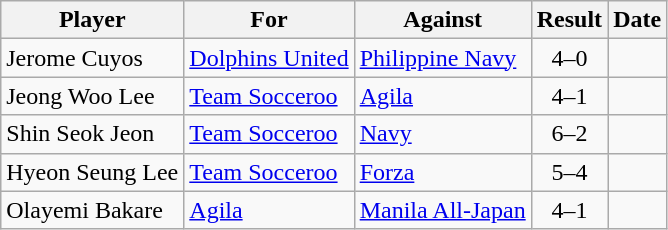<table class="wikitable sortable" style="float:left; margin-right:1em">
<tr>
<th>Player</th>
<th>For</th>
<th>Against</th>
<th style="text-align:center;">Result</th>
<th>Date</th>
</tr>
<tr>
<td> Jerome Cuyos</td>
<td><a href='#'>Dolphins United</a></td>
<td><a href='#'>Philippine Navy</a></td>
<td style="text-align:center;">4–0</td>
<td></td>
</tr>
<tr>
<td> Jeong Woo Lee</td>
<td><a href='#'>Team Socceroo</a></td>
<td><a href='#'>Agila</a></td>
<td style="text-align:center;">4–1</td>
<td></td>
</tr>
<tr>
<td> Shin Seok Jeon</td>
<td><a href='#'>Team Socceroo</a></td>
<td><a href='#'>Navy</a></td>
<td style="text-align:center;">6–2</td>
<td></td>
</tr>
<tr>
<td> Hyeon Seung Lee</td>
<td><a href='#'>Team Socceroo</a></td>
<td><a href='#'>Forza</a></td>
<td style="text-align:center;">5–4</td>
<td></td>
</tr>
<tr>
<td> Olayemi Bakare</td>
<td><a href='#'>Agila</a></td>
<td><a href='#'>Manila All-Japan</a></td>
<td style="text-align:center;">4–1</td>
<td></td>
</tr>
</table>
